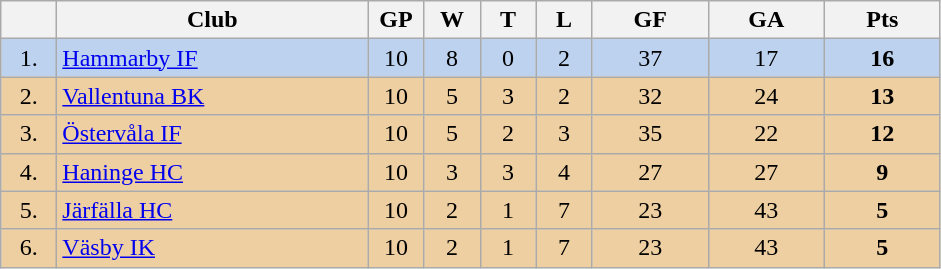<table class="wikitable">
<tr>
<th width="30"></th>
<th width="200">Club</th>
<th width="30">GP</th>
<th width="30">W</th>
<th width="30">T</th>
<th width="30">L</th>
<th width="70">GF</th>
<th width="70">GA</th>
<th width="70">Pts</th>
</tr>
<tr bgcolor="#BCD2EE" align="center">
<td>1.</td>
<td align="left"><a href='#'>Hammarby IF</a></td>
<td>10</td>
<td>8</td>
<td>0</td>
<td>2</td>
<td>37</td>
<td>17</td>
<td><strong>16</strong></td>
</tr>
<tr bgcolor="#EECFA1" align="center">
<td>2.</td>
<td align="left"><a href='#'>Vallentuna BK</a></td>
<td>10</td>
<td>5</td>
<td>3</td>
<td>2</td>
<td>32</td>
<td>24</td>
<td><strong>13</strong></td>
</tr>
<tr bgcolor="#EECFA1" align="center">
<td>3.</td>
<td align="left"><a href='#'>Östervåla IF</a></td>
<td>10</td>
<td>5</td>
<td>2</td>
<td>3</td>
<td>35</td>
<td>22</td>
<td><strong>12</strong></td>
</tr>
<tr bgcolor="#EECFA1" align="center">
<td>4.</td>
<td align="left"><a href='#'>Haninge HC</a></td>
<td>10</td>
<td>3</td>
<td>3</td>
<td>4</td>
<td>27</td>
<td>27</td>
<td><strong>9</strong></td>
</tr>
<tr bgcolor="#EECFA1" align="center">
<td>5.</td>
<td align="left"><a href='#'>Järfälla HC</a></td>
<td>10</td>
<td>2</td>
<td>1</td>
<td>7</td>
<td>23</td>
<td>43</td>
<td><strong>5</strong></td>
</tr>
<tr bgcolor="#EECFA1" align="center">
<td>6.</td>
<td align="left"><a href='#'>Väsby IK</a></td>
<td>10</td>
<td>2</td>
<td>1</td>
<td>7</td>
<td>23</td>
<td>43</td>
<td><strong>5</strong></td>
</tr>
</table>
